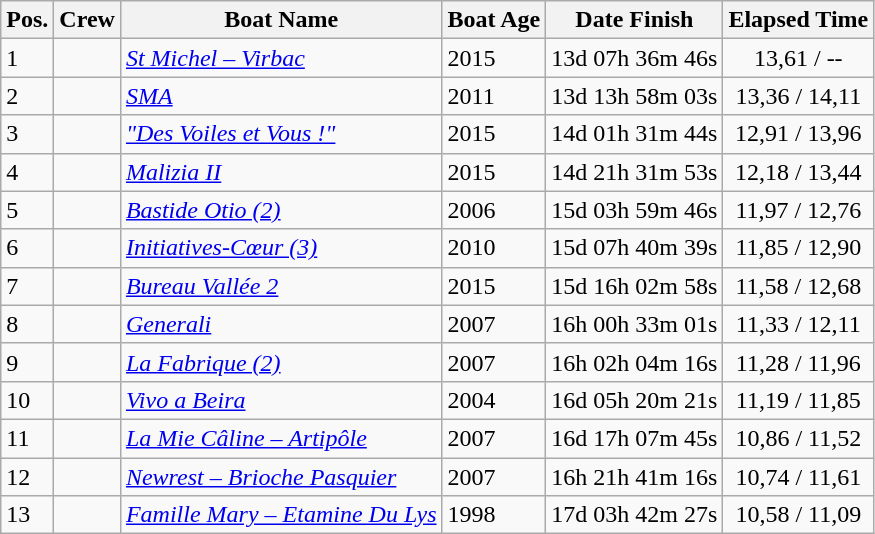<table class="wikitable sortable">
<tr>
<th>Pos.</th>
<th>Crew</th>
<th>Boat Name</th>
<th>Boat Age</th>
<th>Date Finish</th>
<th>Elapsed Time</th>
</tr>
<tr>
<td>1</td>
<td><br></td>
<td><a href='#'><em>St Michel – Virbac</em></a></td>
<td>2015</td>
<td style="text-align:center;">13d 07h 36m 46s</td>
<td style="text-align:center;">13,61 / --</td>
</tr>
<tr>
<td>2</td>
<td><br></td>
<td><em><a href='#'>SMA</a></em></td>
<td>2011</td>
<td style="text-align:center;">13d 13h 58m 03s</td>
<td style="text-align:center;">13,36 / 14,11</td>
</tr>
<tr>
<td>3</td>
<td><br></td>
<td><em><a href='#'>"Des Voiles et Vous !"</a></em></td>
<td>2015</td>
<td style="text-align:center;">14d 01h 31m 44s</td>
<td style="text-align:center;">12,91 / 13,96</td>
</tr>
<tr>
<td>4</td>
<td><br></td>
<td><em><a href='#'>Malizia II</a></em></td>
<td>2015</td>
<td style="text-align:center;">14d 21h 31m 53s</td>
<td style="text-align:center;">12,18 / 13,44</td>
</tr>
<tr>
<td>5</td>
<td><br></td>
<td><em><a href='#'>Bastide Otio (2)</a></em></td>
<td>2006</td>
<td style="text-align:center;">15d 03h 59m 46s</td>
<td style="text-align:center;">11,97 / 12,76</td>
</tr>
<tr>
<td>6</td>
<td><br></td>
<td><em><a href='#'>Initiatives-Cœur (3)</a></em></td>
<td>2010</td>
<td style="text-align:center;">15d 07h 40m 39s</td>
<td style="text-align:center;">11,85 / 12,90</td>
</tr>
<tr>
<td>7</td>
<td><br></td>
<td><em><a href='#'>Bureau Vallée 2</a></em></td>
<td>2015</td>
<td style="text-align:center;">15d 16h 02m 58s</td>
<td style="text-align:center;">11,58 / 12,68</td>
</tr>
<tr>
<td>8</td>
<td><br></td>
<td><em><a href='#'>Generali</a></em></td>
<td>2007</td>
<td style="text-align:center;">16h 00h 33m 01s</td>
<td style="text-align:center;">11,33 / 12,11</td>
</tr>
<tr>
<td>9</td>
<td><br></td>
<td><em><a href='#'>La Fabrique (2)</a></em></td>
<td>2007</td>
<td style="text-align:center;">16h 02h 04m 16s</td>
<td style="text-align:center;">11,28 / 11,96</td>
</tr>
<tr>
<td>10</td>
<td><br></td>
<td><em><a href='#'>Vivo a Beira</a></em></td>
<td>2004</td>
<td style="text-align:center;">16d 05h 20m 21s</td>
<td style="text-align:center;">11,19 / 11,85</td>
</tr>
<tr>
<td>11</td>
<td><br></td>
<td><em><a href='#'>La Mie Câline – Artipôle</a></em></td>
<td>2007</td>
<td style="text-align:center;">16d 17h 07m 45s</td>
<td style="text-align:center;">10,86 / 11,52</td>
</tr>
<tr>
<td>12</td>
<td><br></td>
<td><em><a href='#'>Newrest – Brioche Pasquier</a></em></td>
<td>2007</td>
<td style="text-align:center;">16h 21h 41m 16s</td>
<td style="text-align:center;">10,74 / 11,61</td>
</tr>
<tr>
<td>13</td>
<td><br></td>
<td><a href='#'><em>Famille Mary – Etamine Du Lys</em></a></td>
<td>1998</td>
<td style="text-align:center;">17d 03h 42m 27s</td>
<td style="text-align:center;">10,58 / 11,09</td>
</tr>
</table>
